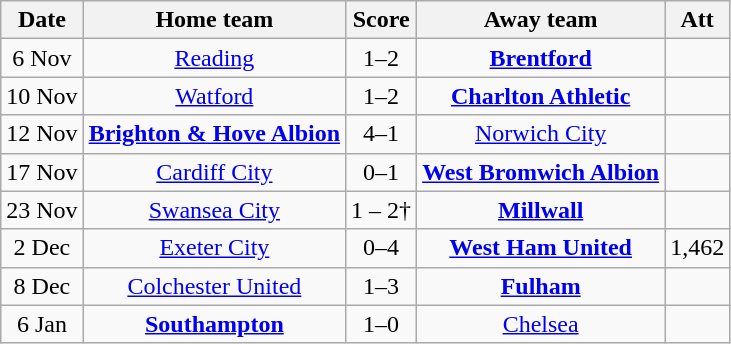<table class="wikitable" style="text-align:center">
<tr>
<th>Date</th>
<th>Home team</th>
<th>Score</th>
<th>Away team</th>
<th>Att</th>
</tr>
<tr>
<td>6 Nov</td>
<td><a href='#'>Reading</a></td>
<td>1–2</td>
<td><strong><a href='#'>Brentford</a></strong></td>
<td></td>
</tr>
<tr>
<td>10 Nov</td>
<td><a href='#'>Watford</a></td>
<td>1–2</td>
<td><strong><a href='#'>Charlton Athletic</a></strong></td>
<td></td>
</tr>
<tr>
<td>12 Nov</td>
<td><strong><a href='#'>Brighton & Hove Albion</a></strong></td>
<td>4–1</td>
<td><a href='#'>Norwich City</a></td>
<td></td>
</tr>
<tr>
<td>17 Nov</td>
<td><a href='#'>Cardiff City</a></td>
<td>0–1</td>
<td><strong><a href='#'>West Bromwich Albion</a></strong></td>
<td></td>
</tr>
<tr>
<td>23 Nov</td>
<td><a href='#'>Swansea City</a></td>
<td>1 – 2†</td>
<td><strong><a href='#'>Millwall</a></strong></td>
<td></td>
</tr>
<tr>
<td>2 Dec</td>
<td><a href='#'>Exeter City</a></td>
<td>0–4</td>
<td><strong><a href='#'>West Ham United</a></strong></td>
<td>1,462</td>
</tr>
<tr>
<td>8 Dec</td>
<td><a href='#'>Colchester United</a></td>
<td>1–3</td>
<td><strong><a href='#'>Fulham</a></strong></td>
<td></td>
</tr>
<tr>
<td>6 Jan</td>
<td><strong><a href='#'>Southampton</a></strong></td>
<td>1–0</td>
<td><a href='#'>Chelsea</a></td>
<td></td>
</tr>
</table>
